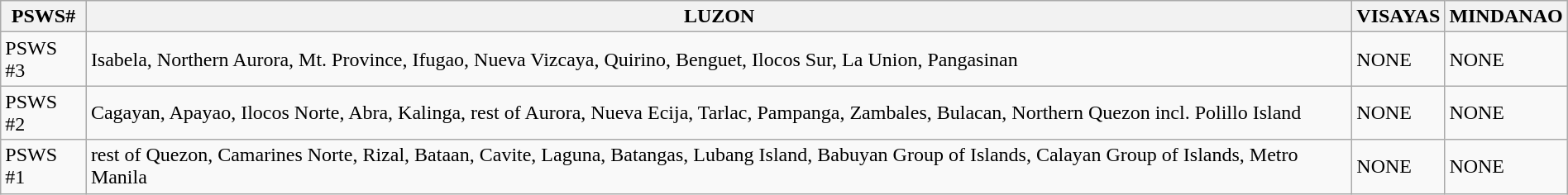<table class="wikitable" style="margin:1em auto 1em auto;">
<tr>
<th>PSWS#</th>
<th>LUZON</th>
<th>VISAYAS</th>
<th>MINDANAO</th>
</tr>
<tr>
<td>PSWS #3</td>
<td>Isabela, Northern Aurora, Mt. Province, Ifugao, Nueva Vizcaya, Quirino, Benguet, Ilocos Sur, La Union, Pangasinan</td>
<td>NONE</td>
<td>NONE</td>
</tr>
<tr>
<td>PSWS #2</td>
<td>Cagayan, Apayao, Ilocos Norte, Abra, Kalinga, rest of Aurora, Nueva Ecija, Tarlac, Pampanga, Zambales, Bulacan, Northern Quezon incl. Polillo Island</td>
<td>NONE</td>
<td>NONE</td>
</tr>
<tr>
<td>PSWS #1</td>
<td>rest of Quezon, Camarines Norte, Rizal, Bataan, Cavite, Laguna, Batangas, Lubang Island, Babuyan Group of Islands, Calayan Group of Islands, Metro Manila</td>
<td>NONE</td>
<td>NONE</td>
</tr>
</table>
